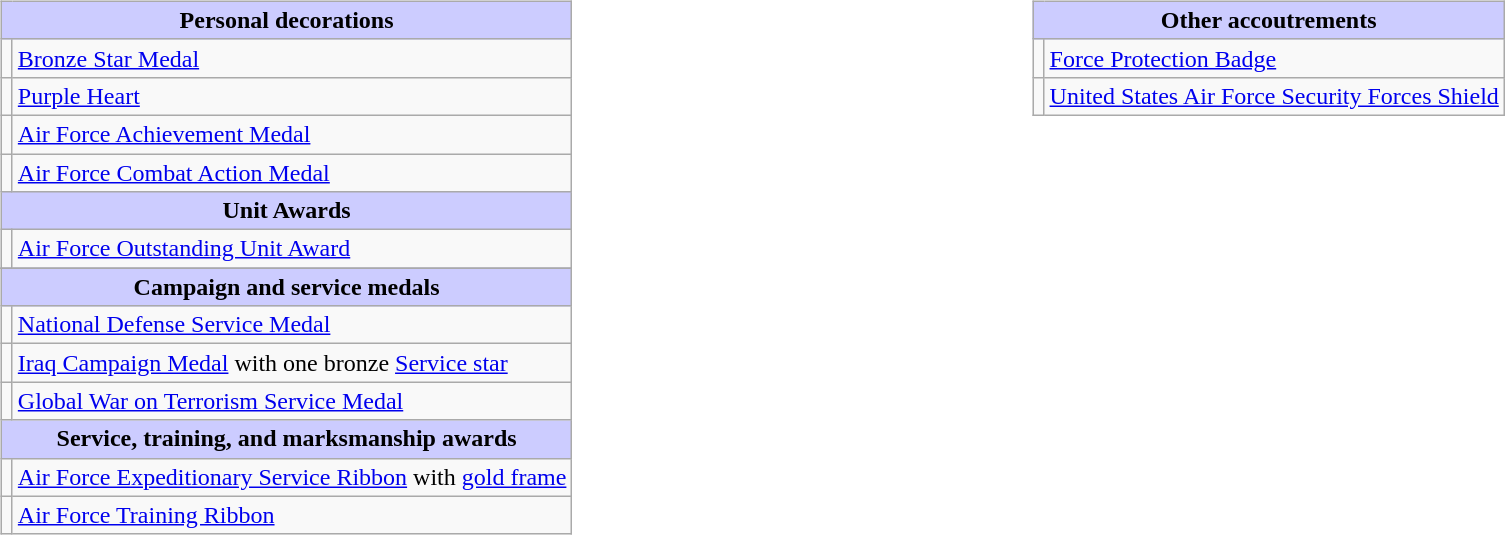<table style="width:100%;">
<tr>
<td valign="top"><br><table class="wikitable">
<tr style="background:#ccf; text-align:center;">
<td colspan=2><strong>Personal decorations</strong></td>
</tr>
<tr>
<td></td>
<td><a href='#'>Bronze Star Medal</a></td>
</tr>
<tr>
<td></td>
<td><a href='#'>Purple Heart</a></td>
</tr>
<tr>
<td></td>
<td><a href='#'>Air Force Achievement Medal</a></td>
</tr>
<tr>
<td></td>
<td><a href='#'>Air Force Combat Action Medal</a></td>
</tr>
<tr style="background:#ccf; text-align:center;">
<td colspan=2><strong>Unit Awards</strong></td>
</tr>
<tr>
<td></td>
<td><a href='#'>Air Force Outstanding Unit Award</a></td>
</tr>
<tr>
</tr>
<tr style="background:#ccf; text-align:center;">
<td colspan=2><strong>Campaign and service medals</strong></td>
</tr>
<tr>
<td></td>
<td><a href='#'>National Defense Service Medal</a></td>
</tr>
<tr>
<td></td>
<td><a href='#'>Iraq Campaign Medal</a> with one bronze <a href='#'>Service star</a></td>
</tr>
<tr>
<td></td>
<td><a href='#'>Global War on Terrorism Service Medal</a></td>
</tr>
<tr style="background:#ccf; text-align:center;">
<td colspan=2><strong>Service, training, and marksmanship awards</strong></td>
</tr>
<tr>
<td></td>
<td><a href='#'>Air Force Expeditionary Service Ribbon</a> with <a href='#'>gold frame</a></td>
</tr>
<tr>
<td></td>
<td><a href='#'>Air Force Training Ribbon</a></td>
</tr>
</table>
</td>
<td valign="top"><br><table class="wikitable">
<tr style="background:#ccf; text-align:center;">
<td colspan=2><strong>Other accoutrements</strong></td>
</tr>
<tr>
<td align=center></td>
<td><a href='#'>Force Protection Badge</a></td>
</tr>
<tr>
<td align=center></td>
<td><a href='#'>United States Air Force Security Forces Shield</a></td>
</tr>
</table>
</td>
</tr>
</table>
